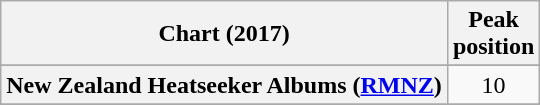<table class="wikitable sortable plainrowheaders" style="text-align:center">
<tr>
<th scope="col">Chart (2017)</th>
<th scope="col">Peak<br> position</th>
</tr>
<tr>
</tr>
<tr>
</tr>
<tr>
</tr>
<tr>
</tr>
<tr>
<th scope="row">New Zealand Heatseeker Albums (<a href='#'>RMNZ</a>)</th>
<td>10</td>
</tr>
<tr>
</tr>
<tr>
</tr>
<tr>
</tr>
<tr>
</tr>
<tr>
</tr>
</table>
